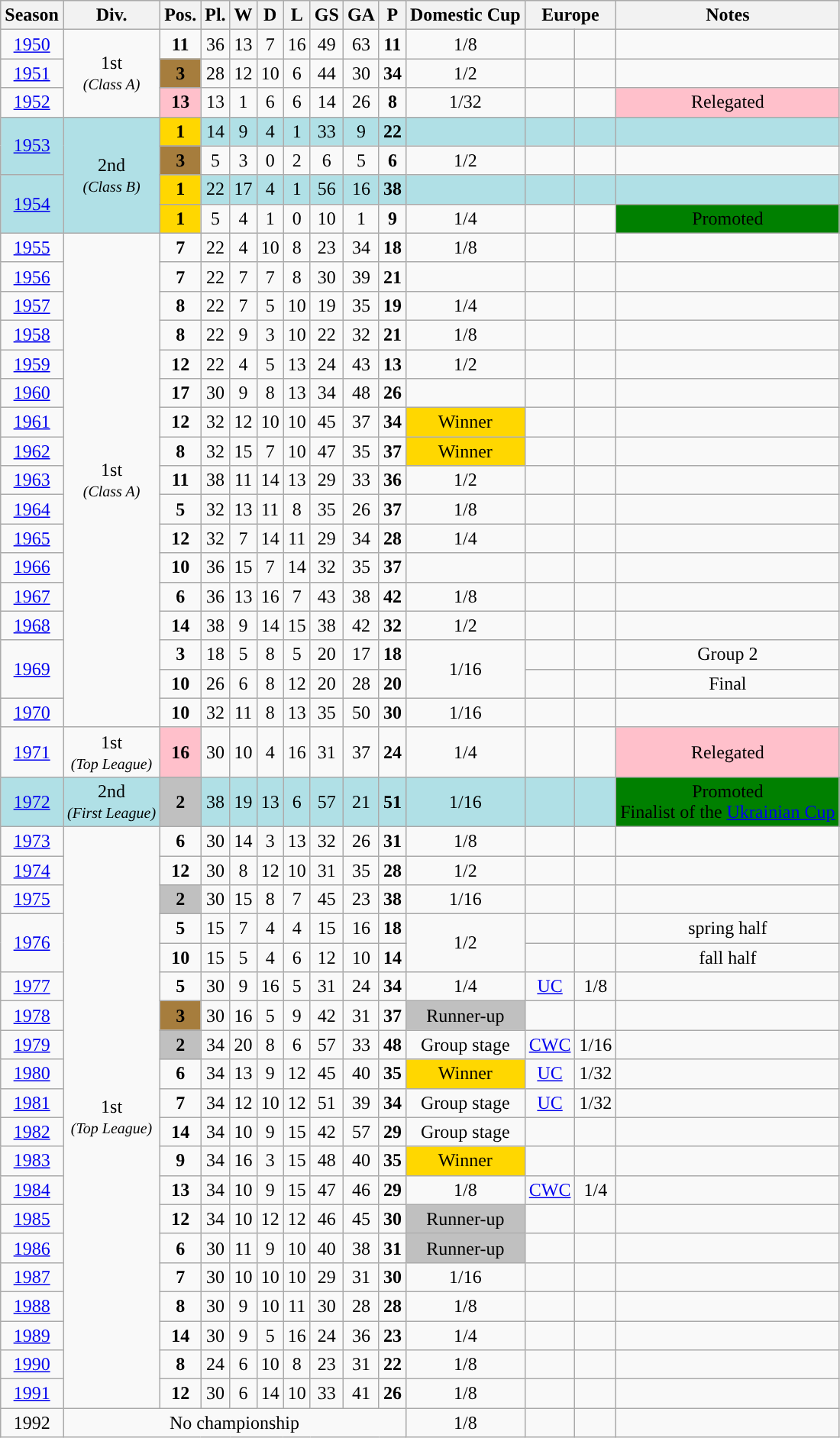<table class="wikitable" style="text-align:center;">
<tr style="background:#efefef;">
<th>Season</th>
<th>Div.</th>
<th>Pos.</th>
<th>Pl.</th>
<th>W</th>
<th>D</th>
<th>L</th>
<th>GS</th>
<th>GA</th>
<th>P</th>
<th>Domestic Cup</th>
<th colspan="2">Europe</th>
<th>Notes</th>
</tr>
<tr>
<td style="text-align:center;"><a href='#'>1950</a></td>
<td style="text-align:center;" rowspan=3>1st<br><small><em>(Class A)</em></small></td>
<td style="text-align:center;"><strong>11</strong></td>
<td style="text-align:center;">36</td>
<td style="text-align:center;">13</td>
<td style="text-align:center;">7</td>
<td style="text-align:center;">16</td>
<td style="text-align:center;">49</td>
<td style="text-align:center;">63</td>
<td style="text-align:center;"><strong>11</strong></td>
<td style="text-align:center;">1/8</td>
<td style="text-align:center;"></td>
<td style="text-align:center;"></td>
<td style="text-align:center;"></td>
</tr>
<tr>
<td style="text-align:center;"><a href='#'>1951</a></td>
<td style="text-align:center; background:#a67d3d;"><strong>3</strong></td>
<td style="text-align:center;">28</td>
<td style="text-align:center;">12</td>
<td style="text-align:center;">10</td>
<td style="text-align:center;">6</td>
<td style="text-align:center;">44</td>
<td style="text-align:center;">30</td>
<td style="text-align:center;"><strong>34</strong></td>
<td style="text-align:center;">1/2</td>
<td style="text-align:center;"></td>
<td style="text-align:center;"></td>
<td style="text-align:center;"></td>
</tr>
<tr>
<td style="text-align:center;"><a href='#'>1952</a></td>
<td style="text-align:center; background:pink;"><strong>13</strong></td>
<td style="text-align:center;">13</td>
<td style="text-align:center;">1</td>
<td style="text-align:center;">6</td>
<td style="text-align:center;">6</td>
<td style="text-align:center;">14</td>
<td style="text-align:center;">26</td>
<td style="text-align:center;"><strong>8</strong></td>
<td style="text-align:center;">1/32</td>
<td style="text-align:center;"></td>
<td style="text-align:center;"></td>
<td style="text-align:center; background:pink;">Relegated</td>
</tr>
<tr bgcolor=PowderBlue>
<td style="text-align:center;" rowspan=2><a href='#'>1953</a></td>
<td style="text-align:center;" rowspan=4>2nd<br><small><em>(Class B)</em></small></td>
<td style="text-align:center; background:gold;"><strong>1</strong></td>
<td style="text-align:center;">14</td>
<td style="text-align:center;">9</td>
<td style="text-align:center;">4</td>
<td style="text-align:center;">1</td>
<td style="text-align:center;">33</td>
<td style="text-align:center;">9</td>
<td style="text-align:center;"><strong>22</strong></td>
<td style="text-align:center;"></td>
<td style="text-align:center;"></td>
<td style="text-align:center;"></td>
<td style="text-align:center;"></td>
</tr>
<tr style="text-align:center;">
<td style="background:#a67d3d;"><strong>3</strong></td>
<td>5</td>
<td>3</td>
<td>0</td>
<td>2</td>
<td>6</td>
<td>5</td>
<td><strong>6</strong></td>
<td style="text-align:center;">1/2</td>
<td style="text-align:center;"></td>
<td style="text-align:center;"></td>
<td style="text-align:center;"></td>
</tr>
<tr bgcolor=PowderBlue>
<td style="text-align:center;" rowspan=2><a href='#'>1954</a></td>
<td style="text-align:center; background:gold;"><strong>1</strong></td>
<td style="text-align:center;">22</td>
<td style="text-align:center;">17</td>
<td style="text-align:center;">4</td>
<td style="text-align:center;">1</td>
<td style="text-align:center;">56</td>
<td style="text-align:center;">16</td>
<td style="text-align:center;"><strong>38</strong></td>
<td style="text-align:center;"></td>
<td style="text-align:center;"></td>
<td style="text-align:center;"></td>
<td style="text-align:center;"></td>
</tr>
<tr style="text-align:center;">
<td style="background:gold;"><strong>1</strong></td>
<td>5</td>
<td>4</td>
<td>1</td>
<td>0</td>
<td>10</td>
<td>1</td>
<td><strong>9</strong></td>
<td>1/4</td>
<td style="text-align:center;"></td>
<td style="text-align:center;"></td>
<td style="background:green;">Promoted</td>
</tr>
<tr>
<td style="text-align:center;"><a href='#'>1955</a></td>
<td style="text-align:center;" rowspan=17>1st<br><small><em>(Class A)</em></small></td>
<td style="text-align:center;"><strong>7</strong></td>
<td style="text-align:center;">22</td>
<td style="text-align:center;">4</td>
<td style="text-align:center;">10</td>
<td style="text-align:center;">8</td>
<td style="text-align:center;">23</td>
<td style="text-align:center;">34</td>
<td style="text-align:center;"><strong>18</strong></td>
<td style="text-align:center;">1/8</td>
<td style="text-align:center;"></td>
<td style="text-align:center;"></td>
<td style="text-align:center;"></td>
</tr>
<tr>
<td style="text-align:center;"><a href='#'>1956</a></td>
<td style="text-align:center;"><strong>7</strong></td>
<td style="text-align:center;">22</td>
<td style="text-align:center;">7</td>
<td style="text-align:center;">7</td>
<td style="text-align:center;">8</td>
<td style="text-align:center;">30</td>
<td style="text-align:center;">39</td>
<td style="text-align:center;"><strong>21</strong></td>
<td style="text-align:center;"></td>
<td style="text-align:center;"></td>
<td style="text-align:center;"></td>
<td style="text-align:center;"></td>
</tr>
<tr>
<td style="text-align:center;"><a href='#'>1957</a></td>
<td style="text-align:center;"><strong>8</strong></td>
<td style="text-align:center;">22</td>
<td style="text-align:center;">7</td>
<td style="text-align:center;">5</td>
<td style="text-align:center;">10</td>
<td style="text-align:center;">19</td>
<td style="text-align:center;">35</td>
<td style="text-align:center;"><strong>19</strong></td>
<td style="text-align:center;">1/4</td>
<td style="text-align:center;"></td>
<td style="text-align:center;"></td>
<td style="text-align:center;"></td>
</tr>
<tr>
<td style="text-align:center;"><a href='#'>1958</a></td>
<td style="text-align:center;"><strong>8</strong></td>
<td style="text-align:center;">22</td>
<td style="text-align:center;">9</td>
<td style="text-align:center;">3</td>
<td style="text-align:center;">10</td>
<td style="text-align:center;">22</td>
<td style="text-align:center;">32</td>
<td style="text-align:center;"><strong>21</strong></td>
<td style="text-align:center;">1/8</td>
<td style="text-align:center;"></td>
<td style="text-align:center;"></td>
<td style="text-align:center;"></td>
</tr>
<tr>
<td style="text-align:center;"><a href='#'>1959</a></td>
<td style="text-align:center;"><strong>12</strong></td>
<td style="text-align:center;">22</td>
<td style="text-align:center;">4</td>
<td style="text-align:center;">5</td>
<td style="text-align:center;">13</td>
<td style="text-align:center;">24</td>
<td style="text-align:center;">43</td>
<td style="text-align:center;"><strong>13</strong></td>
<td style="text-align:center;">1/2</td>
<td style="text-align:center;"></td>
<td style="text-align:center;"></td>
<td style="text-align:center;"></td>
</tr>
<tr>
<td style="text-align:center;"><a href='#'>1960</a></td>
<td style="text-align:center;"><strong>17</strong></td>
<td style="text-align:center;">30</td>
<td style="text-align:center;">9</td>
<td style="text-align:center;">8</td>
<td style="text-align:center;">13</td>
<td style="text-align:center;">34</td>
<td style="text-align:center;">48</td>
<td style="text-align:center;"><strong>26</strong></td>
<td style="text-align:center;"></td>
<td style="text-align:center;"></td>
<td style="text-align:center;"></td>
</tr>
<tr>
<td style="text-align:center;"><a href='#'>1961</a></td>
<td style="text-align:center;"><strong>12</strong></td>
<td style="text-align:center;">32</td>
<td style="text-align:center;">12</td>
<td style="text-align:center;">10</td>
<td style="text-align:center;">10</td>
<td style="text-align:center;">45</td>
<td style="text-align:center;">37</td>
<td style="text-align:center;"><strong>34</strong></td>
<td style="text-align:center; background:gold;">Winner</td>
<td style="text-align:center;"></td>
<td style="text-align:center;"></td>
<td style="text-align:center;"></td>
</tr>
<tr>
<td style="text-align:center;"><a href='#'>1962</a></td>
<td style="text-align:center;"><strong>8</strong></td>
<td style="text-align:center;">32</td>
<td style="text-align:center;">15</td>
<td style="text-align:center;">7</td>
<td style="text-align:center;">10</td>
<td style="text-align:center;">47</td>
<td style="text-align:center;">35</td>
<td style="text-align:center;"><strong>37</strong></td>
<td style="text-align:center; background:gold;">Winner</td>
<td style="text-align:center;"></td>
<td style="text-align:center;"></td>
<td style="text-align:center;"></td>
</tr>
<tr>
<td style="text-align:center;"><a href='#'>1963</a></td>
<td style="text-align:center;"><strong>11</strong></td>
<td style="text-align:center;">38</td>
<td style="text-align:center;">11</td>
<td style="text-align:center;">14</td>
<td style="text-align:center;">13</td>
<td style="text-align:center;">29</td>
<td style="text-align:center;">33</td>
<td style="text-align:center;"><strong>36</strong></td>
<td style="text-align:center;">1/2</td>
<td style="text-align:center;"></td>
<td style="text-align:center;"></td>
<td style="text-align:center;"></td>
</tr>
<tr>
<td style="text-align:center;"><a href='#'>1964</a></td>
<td style="text-align:center;"><strong>5</strong></td>
<td style="text-align:center;">32</td>
<td style="text-align:center;">13</td>
<td style="text-align:center;">11</td>
<td style="text-align:center;">8</td>
<td style="text-align:center;">35</td>
<td style="text-align:center;">26</td>
<td style="text-align:center;"><strong>37</strong></td>
<td style="text-align:center;">1/8</td>
<td style="text-align:center;"></td>
<td style="text-align:center;"></td>
<td style="text-align:center;"></td>
</tr>
<tr>
<td style="text-align:center;"><a href='#'>1965</a></td>
<td style="text-align:center;"><strong>12</strong></td>
<td style="text-align:center;">32</td>
<td style="text-align:center;">7</td>
<td style="text-align:center;">14</td>
<td style="text-align:center;">11</td>
<td style="text-align:center;">29</td>
<td style="text-align:center;">34</td>
<td style="text-align:center;"><strong>28</strong></td>
<td style="text-align:center;">1/4</td>
<td style="text-align:center;"></td>
<td style="text-align:center;"></td>
<td style="text-align:center;"></td>
</tr>
<tr>
<td style="text-align:center;"><a href='#'>1966</a></td>
<td style="text-align:center;"><strong>10</strong></td>
<td style="text-align:center;">36</td>
<td style="text-align:center;">15</td>
<td style="text-align:center;">7</td>
<td style="text-align:center;">14</td>
<td style="text-align:center;">32</td>
<td style="text-align:center;">35</td>
<td style="text-align:center;"><strong>37</strong></td>
<td style="text-align:center;"></td>
<td style="text-align:center;"></td>
<td style="text-align:center;"></td>
<td style="text-align:center;"></td>
</tr>
<tr>
<td style="text-align:center;"><a href='#'>1967</a></td>
<td style="text-align:center;"><strong>6</strong></td>
<td style="text-align:center;">36</td>
<td style="text-align:center;">13</td>
<td style="text-align:center;">16</td>
<td style="text-align:center;">7</td>
<td style="text-align:center;">43</td>
<td style="text-align:center;">38</td>
<td style="text-align:center;"><strong>42</strong></td>
<td style="text-align:center;">1/8</td>
<td style="text-align:center;"></td>
<td style="text-align:center;"></td>
<td style="text-align:center;"></td>
</tr>
<tr>
<td style="text-align:center;"><a href='#'>1968</a></td>
<td style="text-align:center;"><strong>14</strong></td>
<td style="text-align:center;">38</td>
<td style="text-align:center;">9</td>
<td style="text-align:center;">14</td>
<td style="text-align:center;">15</td>
<td style="text-align:center;">38</td>
<td style="text-align:center;">42</td>
<td style="text-align:center;"><strong>32</strong></td>
<td style="text-align:center;">1/2</td>
<td style="text-align:center;"></td>
<td style="text-align:center;"></td>
<td style="text-align:center;"></td>
</tr>
<tr>
<td style="text-align:center;" rowspan="2"><a href='#'>1969</a></td>
<td style="text-align:center;background:%23a67d3d;"><strong>3</strong></td>
<td style="text-align:center;">18</td>
<td style="text-align:center;">5</td>
<td style="text-align:center;">8</td>
<td style="text-align:center;">5</td>
<td style="text-align:center;">20</td>
<td style="text-align:center;">17</td>
<td style="text-align:center;"><strong>18</strong></td>
<td style="text-align:center;" rowspan="2">1/16</td>
<td style="text-align:center;"></td>
<td style="text-align:center;"></td>
<td style="text-align:center;">Group 2</td>
</tr>
<tr style="text-align:center;">
<td><strong>10</strong></td>
<td>26</td>
<td>6</td>
<td>8</td>
<td>12</td>
<td>20</td>
<td>28</td>
<td><strong>20</strong></td>
<td style="text-align:center;"></td>
<td style="text-align:center;"></td>
<td>Final</td>
</tr>
<tr>
<td style="text-align:center;"><a href='#'>1970</a></td>
<td style="text-align:center;"><strong>10</strong></td>
<td style="text-align:center;">32</td>
<td style="text-align:center;">11</td>
<td style="text-align:center;">8</td>
<td style="text-align:center;">13</td>
<td style="text-align:center;">35</td>
<td style="text-align:center;">50</td>
<td style="text-align:center;"><strong>30</strong></td>
<td style="text-align:center;">1/16</td>
<td style="text-align:center;"></td>
<td style="text-align:center;"></td>
<td style="text-align:center;"></td>
</tr>
<tr>
<td style="text-align:center;"><a href='#'>1971</a></td>
<td style="text-align:center;">1st<br><small><em>(Top League)</em></small></td>
<td style="text-align:center; background:pink;"><strong>16</strong></td>
<td style="text-align:center;">30</td>
<td style="text-align:center;">10</td>
<td style="text-align:center;">4</td>
<td style="text-align:center;">16</td>
<td style="text-align:center;">31</td>
<td style="text-align:center;">37</td>
<td style="text-align:center;"><strong>24</strong></td>
<td style="text-align:center;">1/4</td>
<td style="text-align:center;"></td>
<td style="text-align:center;"></td>
<td style="text-align:center; background:pink;">Relegated</td>
</tr>
<tr bgcolor=PowderBlue>
<td style="text-align:center;"><a href='#'>1972</a></td>
<td style="text-align:center;">2nd<br><small><em>(First League)</em></small></td>
<td style="text-align:center; background:silver;"><strong>2</strong></td>
<td style="text-align:center;">38</td>
<td style="text-align:center;">19</td>
<td style="text-align:center;">13</td>
<td style="text-align:center;">6</td>
<td style="text-align:center;">57</td>
<td style="text-align:center;">21</td>
<td style="text-align:center;"><strong>51</strong></td>
<td style="text-align:center;">1/16</td>
<td style="text-align:center;"></td>
<td style="text-align:center;"></td>
<td style="text-align:center; background:green;">Promoted<br>Finalist of the <a href='#'>Ukrainian Cup</a></td>
</tr>
<tr>
<td style="text-align:center;"><a href='#'>1973</a></td>
<td style="text-align:center;" rowspan=20>1st<br><small><em>(Top League)</em></small></td>
<td style="text-align:center;"><strong>6</strong></td>
<td style="text-align:center;">30</td>
<td style="text-align:center;">14</td>
<td style="text-align:center;">3</td>
<td style="text-align:center;">13</td>
<td style="text-align:center;">32</td>
<td style="text-align:center;">26</td>
<td style="text-align:center;"><strong>31</strong></td>
<td style="text-align:center;">1/8</td>
<td style="text-align:center;"></td>
<td style="text-align:center;"></td>
<td style="text-align:center;"></td>
</tr>
<tr>
<td style="text-align:center;"><a href='#'>1974</a></td>
<td style="text-align:center;"><strong>12</strong></td>
<td style="text-align:center;">30</td>
<td style="text-align:center;">8</td>
<td style="text-align:center;">12</td>
<td style="text-align:center;">10</td>
<td style="text-align:center;">31</td>
<td style="text-align:center;">35</td>
<td style="text-align:center;"><strong>28</strong></td>
<td style="text-align:center;">1/2</td>
<td style="text-align:center;"></td>
<td style="text-align:center;"></td>
<td style="text-align:center;"></td>
</tr>
<tr>
<td style="text-align:center;"><a href='#'>1975</a></td>
<td style="text-align:center; background:silver;"><strong>2</strong></td>
<td style="text-align:center;">30</td>
<td style="text-align:center;">15</td>
<td style="text-align:center;">8</td>
<td style="text-align:center;">7</td>
<td style="text-align:center;">45</td>
<td style="text-align:center;">23</td>
<td style="text-align:center;"><strong>38</strong></td>
<td style="text-align:center;">1/16</td>
<td style="text-align:center;"></td>
<td style="text-align:center;"></td>
<td style="text-align:center;"></td>
</tr>
<tr>
<td style="text-align:center;" rowspan="2"><a href='#'>1976</a></td>
<td style="text-align:center;"><strong>5</strong></td>
<td style="text-align:center;">15</td>
<td style="text-align:center;">7</td>
<td style="text-align:center;">4</td>
<td style="text-align:center;">4</td>
<td style="text-align:center;">15</td>
<td style="text-align:center;">16</td>
<td style="text-align:center;"><strong>18</strong></td>
<td style="text-align:center;" rowspan="2">1/2</td>
<td style="text-align:center;"></td>
<td style="text-align:center;"></td>
<td style="text-align:center;">spring half</td>
</tr>
<tr style="text-align:center;">
<td><strong>10</strong></td>
<td>15</td>
<td>5</td>
<td>4</td>
<td>6</td>
<td>12</td>
<td>10</td>
<td><strong>14</strong></td>
<td style="text-align:center;"></td>
<td style="text-align:center;"></td>
<td>fall half</td>
</tr>
<tr>
<td style="text-align:center;"><a href='#'>1977</a></td>
<td style="text-align:center;"><strong>5</strong></td>
<td style="text-align:center;">30</td>
<td style="text-align:center;">9</td>
<td style="text-align:center;">16</td>
<td style="text-align:center;">5</td>
<td style="text-align:center;">31</td>
<td style="text-align:center;">24</td>
<td style="text-align:center;"><strong>34</strong></td>
<td style="text-align:center;">1/4</td>
<td style="text-align:center;"><a href='#'>UC</a></td>
<td style="text-align:center;">1/8</td>
<td style="text-align:center;"></td>
</tr>
<tr>
<td style="text-align:center;"><a href='#'>1978</a></td>
<td style="text-align:center; background:#a67d3d;"><strong>3</strong></td>
<td style="text-align:center;">30</td>
<td style="text-align:center;">16</td>
<td style="text-align:center;">5</td>
<td style="text-align:center;">9</td>
<td style="text-align:center;">42</td>
<td style="text-align:center;">31</td>
<td style="text-align:center;"><strong>37</strong></td>
<td style="text-align:center; background:silver;">Runner-up</td>
<td style="text-align:center;"></td>
<td style="text-align:center;"></td>
<td style="text-align:center;"></td>
</tr>
<tr>
<td style="text-align:center;"><a href='#'>1979</a></td>
<td style="text-align:center; background:silver;"><strong>2</strong></td>
<td style="text-align:center;">34</td>
<td style="text-align:center;">20</td>
<td style="text-align:center;">8</td>
<td style="text-align:center;">6</td>
<td style="text-align:center;">57</td>
<td style="text-align:center;">33</td>
<td style="text-align:center;"><strong>48</strong></td>
<td style="text-align:center;">Group stage</td>
<td style="text-align:center;"><a href='#'>CWC</a></td>
<td style="text-align:center;">1/16</td>
<td style="text-align:center;"></td>
</tr>
<tr>
<td style="text-align:center;"><a href='#'>1980</a></td>
<td style="text-align:center;"><strong>6</strong></td>
<td style="text-align:center;">34</td>
<td style="text-align:center;">13</td>
<td style="text-align:center;">9</td>
<td style="text-align:center;">12</td>
<td style="text-align:center;">45</td>
<td style="text-align:center;">40</td>
<td style="text-align:center;"><strong>35</strong></td>
<td style="text-align:center; background:gold;">Winner</td>
<td style="text-align:center;"><a href='#'>UC</a></td>
<td style="text-align:center;">1/32</td>
<td style="text-align:center;"></td>
</tr>
<tr>
<td style="text-align:center;"><a href='#'>1981</a></td>
<td style="text-align:center;"><strong>7</strong></td>
<td style="text-align:center;">34</td>
<td style="text-align:center;">12</td>
<td style="text-align:center;">10</td>
<td style="text-align:center;">12</td>
<td style="text-align:center;">51</td>
<td style="text-align:center;">39</td>
<td style="text-align:center;"><strong>34</strong></td>
<td style="text-align:center;">Group stage</td>
<td style="text-align:center;"><a href='#'>UC</a></td>
<td style="text-align:center;">1/32</td>
<td style="text-align:center;"></td>
</tr>
<tr>
<td style="text-align:center;"><a href='#'>1982</a></td>
<td style="text-align:center;"><strong>14</strong></td>
<td style="text-align:center;">34</td>
<td style="text-align:center;">10</td>
<td style="text-align:center;">9</td>
<td style="text-align:center;">15</td>
<td style="text-align:center;">42</td>
<td style="text-align:center;">57</td>
<td style="text-align:center;"><strong>29</strong></td>
<td style="text-align:center;">Group stage</td>
<td style="text-align:center;"></td>
<td style="text-align:center;"></td>
<td style="text-align:center;"></td>
</tr>
<tr>
<td style="text-align:center;"><a href='#'>1983</a></td>
<td style="text-align:center;"><strong>9</strong></td>
<td style="text-align:center;">34</td>
<td style="text-align:center;">16</td>
<td style="text-align:center;">3</td>
<td style="text-align:center;">15</td>
<td style="text-align:center;">48</td>
<td style="text-align:center;">40</td>
<td style="text-align:center;"><strong>35</strong></td>
<td style="text-align:center; background:gold;">Winner</td>
<td style="text-align:center;"></td>
<td style="text-align:center;"></td>
<td style="text-align:center;"></td>
</tr>
<tr>
<td style="text-align:center;"><a href='#'>1984</a></td>
<td style="text-align:center;"><strong>13</strong></td>
<td style="text-align:center;">34</td>
<td style="text-align:center;">10</td>
<td style="text-align:center;">9</td>
<td style="text-align:center;">15</td>
<td style="text-align:center;">47</td>
<td style="text-align:center;">46</td>
<td style="text-align:center;"><strong>29</strong></td>
<td style="text-align:center;">1/8</td>
<td style="text-align:center;"><a href='#'>CWC</a></td>
<td style="text-align:center;">1/4</td>
<td style="text-align:center;"></td>
</tr>
<tr>
<td style="text-align:center;"><a href='#'>1985</a></td>
<td style="text-align:center;"><strong>12</strong></td>
<td style="text-align:center;">34</td>
<td style="text-align:center;">10</td>
<td style="text-align:center;">12</td>
<td style="text-align:center;">12</td>
<td style="text-align:center;">46</td>
<td style="text-align:center;">45</td>
<td style="text-align:center;"><strong>30</strong></td>
<td style="text-align:center; background:silver;">Runner-up</td>
<td style="text-align:center;"></td>
<td style="text-align:center;"></td>
<td style="text-align:center;"></td>
</tr>
<tr>
<td style="text-align:center;"><a href='#'>1986</a></td>
<td style="text-align:center;"><strong>6</strong></td>
<td style="text-align:center;">30</td>
<td style="text-align:center;">11</td>
<td style="text-align:center;">9</td>
<td style="text-align:center;">10</td>
<td style="text-align:center;">40</td>
<td style="text-align:center;">38</td>
<td style="text-align:center;"><strong>31</strong></td>
<td style="text-align:center; background:silver;">Runner-up</td>
<td style="text-align:center;"></td>
<td style="text-align:center;"></td>
<td style="text-align:center;"></td>
</tr>
<tr>
<td style="text-align:center;"><a href='#'>1987</a></td>
<td style="text-align:center;"><strong>7</strong></td>
<td style="text-align:center;">30</td>
<td style="text-align:center;">10</td>
<td style="text-align:center;">10</td>
<td style="text-align:center;">10</td>
<td style="text-align:center;">29</td>
<td style="text-align:center;">31</td>
<td style="text-align:center;"><strong>30</strong></td>
<td style="text-align:center;">1/16</td>
<td style="text-align:center;"></td>
<td style="text-align:center;"></td>
<td style="text-align:center;"></td>
</tr>
<tr>
<td style="text-align:center;"><a href='#'>1988</a></td>
<td style="text-align:center;"><strong>8</strong></td>
<td style="text-align:center;">30</td>
<td style="text-align:center;">9</td>
<td style="text-align:center;">10</td>
<td style="text-align:center;">11</td>
<td style="text-align:center;">30</td>
<td style="text-align:center;">28</td>
<td style="text-align:center;"><strong>28</strong></td>
<td style="text-align:center;">1/8</td>
<td style="text-align:center;"></td>
<td style="text-align:center;"></td>
<td style="text-align:center;"></td>
</tr>
<tr>
<td style="text-align:center;"><a href='#'>1989</a></td>
<td style="text-align:center;"><strong>14</strong></td>
<td style="text-align:center;">30</td>
<td style="text-align:center;">9</td>
<td style="text-align:center;">5</td>
<td style="text-align:center;">16</td>
<td style="text-align:center;">24</td>
<td style="text-align:center;">36</td>
<td style="text-align:center;"><strong>23</strong></td>
<td style="text-align:center;">1/4</td>
<td style="text-align:center;"></td>
<td style="text-align:center;"></td>
<td style="text-align:center;"></td>
</tr>
<tr>
<td style="text-align:center;"><a href='#'>1990</a></td>
<td style="text-align:center;"><strong>8</strong></td>
<td style="text-align:center;">24</td>
<td style="text-align:center;">6</td>
<td style="text-align:center;">10</td>
<td style="text-align:center;">8</td>
<td style="text-align:center;">23</td>
<td style="text-align:center;">31</td>
<td style="text-align:center;"><strong>22</strong></td>
<td style="text-align:center;">1/8</td>
<td style="text-align:center;"></td>
<td style="text-align:center;"></td>
<td style="text-align:center;"></td>
</tr>
<tr>
<td style="text-align:center;"><a href='#'>1991</a></td>
<td style="text-align:center;"><strong>12</strong></td>
<td style="text-align:center;">30</td>
<td style="text-align:center;">6</td>
<td style="text-align:center;">14</td>
<td style="text-align:center;">10</td>
<td style="text-align:center;">33</td>
<td style="text-align:center;">41</td>
<td style="text-align:center;"><strong>26</strong></td>
<td style="text-align:center;">1/8</td>
<td style="text-align:center;"></td>
<td style="text-align:center;"></td>
<td style="text-align:center;"></td>
</tr>
<tr style="text-align:center;">
<td>1992</td>
<td colspan="9">No championship</td>
<td>1/8</td>
<td style="text-align:center;"></td>
<td style="text-align:center;"></td>
<td style="text-align:center;"></td>
</tr>
</table>
